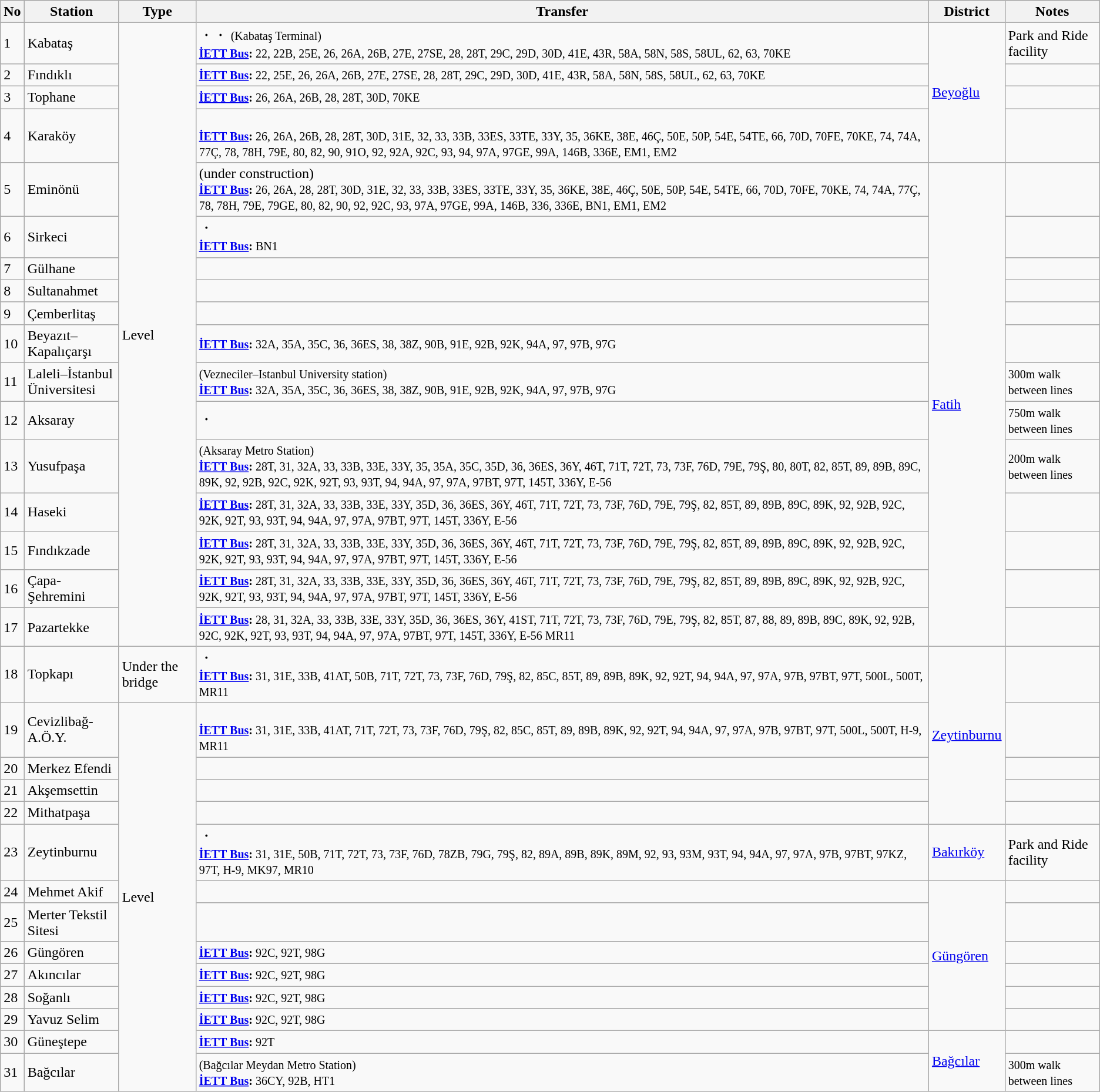<table class="wikitable">
<tr>
<th>No</th>
<th width=100>Station</th>
<th>Type</th>
<th>Transfer</th>
<th>District</th>
<th>Notes</th>
</tr>
<tr>
<td>1</td>
<td>Kabataş</td>
<td rowspan="17">Level</td>
<td>・・ <small>(Kabataş Terminal)</small><br><small><strong><a href='#'>İETT Bus</a>:</strong> 22, 22B, 25E, 26, 26A, 26B, 27E, 27SE, 28, 28T, 29C, 29D, 30D, 41E, 43R, 58A, 58N, 58S, 58UL, 62, 63, 70KE</small></td>
<td rowspan="4"><a href='#'>Beyoğlu</a></td>
<td>Park and Ride facility</td>
</tr>
<tr>
<td>2</td>
<td>Fındıklı</td>
<td><small><strong><a href='#'>İETT Bus</a>:</strong> 22, 25E, 26, 26A, 26B, 27E, 27SE, 28, 28T, 29C, 29D, 30D, 41E, 43R, 58A, 58N, 58S, 58UL, 62, 63, 70KE</small></td>
<td></td>
</tr>
<tr>
<td>3</td>
<td>Tophane</td>
<td><small><strong><a href='#'>İETT Bus</a>:</strong> 26, 26A, 26B, 28, 28T, 30D, 70KE</small></td>
<td></td>
</tr>
<tr>
<td>4</td>
<td>Karaköy</td>
<td><br><small><strong><a href='#'>İETT Bus</a>:</strong> 26, 26A, 26B, 28, 28T, 30D, 31E, 32, 33, 33B, 33ES, 33TE, 33Y, 35, 36KE, 38E, 46Ç, 50E, 50P, 54E, 54TE, 66, 70D, 70FE, 70KE, 74, 74A, 77Ç, 78, 78H, 79E, 80, 82, 90, 91O, 92, 92A, 92C, 93, 94, 97A, 97GE, 99A, 146B, 336E, EM1, EM2</small></td>
<td></td>
</tr>
<tr>
<td>5</td>
<td>Eminönü</td>
<td> (under construction)<br><small><strong><a href='#'>İETT Bus</a>:</strong> 26, 26A, 28, 28T, 30D, 31E, 32, 33, 33B, 33ES, 33TE, 33Y, 35, 36KE, 38E, 46Ç, 50E, 50P, 54E, 54TE, 66, 70D, 70FE, 70KE, 74, 74A, 77Ç, 78, 78H, 79E, 79GE, 80, 82, 90, 92, 92C, 93, 97A, 97GE, 99A, 146B, 336, 336E, BN1, EM1, EM2</small></td>
<td rowspan="13"><a href='#'>Fatih</a></td>
<td></td>
</tr>
<tr>
<td>6</td>
<td>Sirkeci</td>
<td>・<br><small><strong><a href='#'>İETT Bus</a>:</strong> BN1</small></td>
<td></td>
</tr>
<tr>
<td>7</td>
<td>Gülhane</td>
<td></td>
<td></td>
</tr>
<tr>
<td>8</td>
<td>Sultanahmet</td>
<td></td>
<td></td>
</tr>
<tr>
<td>9</td>
<td>Çemberlitaş</td>
<td></td>
<td></td>
</tr>
<tr>
<td>10</td>
<td>Beyazıt–Kapalıçarşı</td>
<td><small><strong><a href='#'>İETT Bus</a>:</strong> 32A, 35A, 35C, 36, 36ES, 38, 38Z, 90B, 91E, 92B, 92K, 94A, 97, 97B, 97G</small></td>
<td></td>
</tr>
<tr>
<td>11</td>
<td>Laleli–İstanbul Üniversitesi</td>
<td> <small>(Vezneciler–Istanbul University station)</small><br><small><strong><a href='#'>İETT Bus</a>:</strong> 32A, 35A, 35C, 36, 36ES, 38, 38Z, 90B, 91E, 92B, 92K, 94A, 97, 97B, 97G</small></td>
<td><small>300m walk between lines</small></td>
</tr>
<tr>
<td>12</td>
<td>Aksaray</td>
<td>・</td>
<td><small>750m walk between lines</small></td>
</tr>
<tr>
<td>13</td>
<td>Yusufpaşa</td>
<td> <small>(Aksaray Metro Station)</small><br><small><strong><a href='#'>İETT Bus</a>:</strong> 28T, 31, 32A, 33, 33B, 33E, 33Y, 35, 35A, 35C, 35D, 36, 36ES, 36Y, 46T, 71T, 72T, 73, 73F, 76D, 79E, 79Ş, 80, 80T, 82, 85T, 89, 89B, 89C, 89K, 92, 92B, 92C, 92K, 92T, 93, 93T, 94, 94A, 97, 97A, 97BT, 97T, 145T, 336Y, E-56</small></td>
<td><small>200m walk between lines</small></td>
</tr>
<tr>
<td>14</td>
<td>Haseki</td>
<td><small><strong><a href='#'>İETT Bus</a>:</strong> 28T, 31, 32A, 33, 33B, 33E, 33Y, 35D, 36, 36ES, 36Y, 46T, 71T, 72T, 73, 73F, 76D, 79E, 79Ş, 82, 85T, 89, 89B, 89C, 89K, 92, 92B, 92C, 92K, 92T, 93, 93T, 94, 94A, 97, 97A, 97BT, 97T, 145T, 336Y, E-56</small></td>
<td></td>
</tr>
<tr>
<td>15</td>
<td>Fındıkzade</td>
<td><small><strong><a href='#'>İETT Bus</a>:</strong> 28T, 31, 32A, 33, 33B, 33E, 33Y, 35D, 36, 36ES, 36Y, 46T, 71T, 72T, 73, 73F, 76D, 79E, 79Ş, 82, 85T, 89, 89B, 89C, 89K, 92, 92B, 92C, 92K, 92T, 93, 93T, 94, 94A, 97, 97A, 97BT, 97T, 145T, 336Y, E-56</small></td>
<td></td>
</tr>
<tr>
<td>16</td>
<td>Çapa-Şehremini</td>
<td><small><strong><a href='#'>İETT Bus</a>:</strong> 28T, 31, 32A, 33, 33B, 33E, 33Y, 35D, 36, 36ES, 36Y, 46T, 71T, 72T, 73, 73F, 76D, 79E, 79Ş, 82, 85T, 89, 89B, 89C, 89K, 92, 92B, 92C, 92K, 92T, 93, 93T, 94, 94A, 97, 97A, 97BT, 97T, 145T, 336Y, E-56</small></td>
<td></td>
</tr>
<tr>
<td>17</td>
<td>Pazartekke</td>
<td><small><strong><a href='#'>İETT Bus</a>:</strong> 28, 31, 32A, 33, 33B, 33E, 33Y, 35D, 36, 36ES, 36Y, 41ST, 71T, 72T, 73, 73F, 76D, 79E, 79Ş, 82, 85T, 87, 88, 89, 89B, 89C, 89K, 92, 92B, 92C, 92K, 92T, 93, 93T, 94, 94A, 97, 97A, 97BT, 97T, 145T, 336Y, E-56 MR11</small></td>
<td></td>
</tr>
<tr>
<td>18</td>
<td>Topkapı</td>
<td>Under the bridge</td>
<td>・<br><small><strong><a href='#'>İETT Bus</a>:</strong> 31, 31E, 33B, 41AT, 50B, 71T, 72T, 73, 73F, 76D, 79Ş, 82, 85C, 85T, 89, 89B, 89K, 92, 92T, 94, 94A, 97, 97A, 97B, 97BT, 97T, 500L, 500T, MR11</small></td>
<td rowspan="5"><a href='#'>Zeytinburnu</a></td>
<td></td>
</tr>
<tr>
<td>19</td>
<td>Cevizlibağ-A.Ö.Y.</td>
<td rowspan="13">Level</td>
<td><br><small><strong><a href='#'>İETT Bus</a>:</strong> 31, 31E, 33B, 41AT, 71T, 72T, 73, 73F, 76D, 79Ş, 82, 85C, 85T, 89, 89B, 89K, 92, 92T, 94, 94A, 97, 97A, 97B, 97BT, 97T, 500L, 500T, H-9, MR11</small></td>
<td></td>
</tr>
<tr>
<td>20</td>
<td>Merkez Efendi</td>
<td></td>
<td></td>
</tr>
<tr>
<td>21</td>
<td>Akşemsettin</td>
<td></td>
<td></td>
</tr>
<tr>
<td>22</td>
<td>Mithatpaşa</td>
<td></td>
<td></td>
</tr>
<tr>
<td>23</td>
<td>Zeytinburnu</td>
<td>・<br><small><strong><a href='#'>İETT Bus</a>:</strong> 31, 31E, 50B, 71T, 72T, 73, 73F, 76D, 78ZB, 79G, 79Ş, 82, 89A, 89B, 89K, 89M, 92, 93, 93M, 93T, 94, 94A, 97, 97A, 97B, 97BT, 97KZ, 97T, H-9, MK97, MR10</small></td>
<td><a href='#'>Bakırköy</a></td>
<td>Park and Ride facility</td>
</tr>
<tr>
<td>24</td>
<td>Mehmet Akif</td>
<td></td>
<td rowspan="6"><a href='#'>Güngören</a></td>
<td></td>
</tr>
<tr>
<td>25</td>
<td>Merter Tekstil Sitesi</td>
<td></td>
<td></td>
</tr>
<tr>
<td>26</td>
<td>Güngören</td>
<td><small><strong><a href='#'>İETT Bus</a>:</strong> 92C, 92T, 98G</small></td>
<td></td>
</tr>
<tr>
<td>27</td>
<td>Akıncılar</td>
<td><small><strong><a href='#'>İETT Bus</a>:</strong> 92C, 92T, 98G</small></td>
<td></td>
</tr>
<tr>
<td>28</td>
<td>Soğanlı</td>
<td><small><strong><a href='#'>İETT Bus</a>:</strong> 92C, 92T, 98G</small></td>
<td></td>
</tr>
<tr>
<td>29</td>
<td>Yavuz Selim</td>
<td><small><strong><a href='#'>İETT Bus</a>:</strong> 92C, 92T, 98G</small></td>
<td></td>
</tr>
<tr>
<td>30</td>
<td>Güneştepe</td>
<td><small><strong><a href='#'>İETT Bus</a>:</strong> 92T</small></td>
<td rowspan="2"><a href='#'>Bağcılar</a></td>
<td></td>
</tr>
<tr>
<td>31</td>
<td>Bağcılar</td>
<td> <small>(Bağcılar Meydan Metro Station)</small><br><small><strong><a href='#'>İETT Bus</a>:</strong> 36CY, 92B, HT1</small></td>
<td><small>300m walk between lines</small></td>
</tr>
</table>
